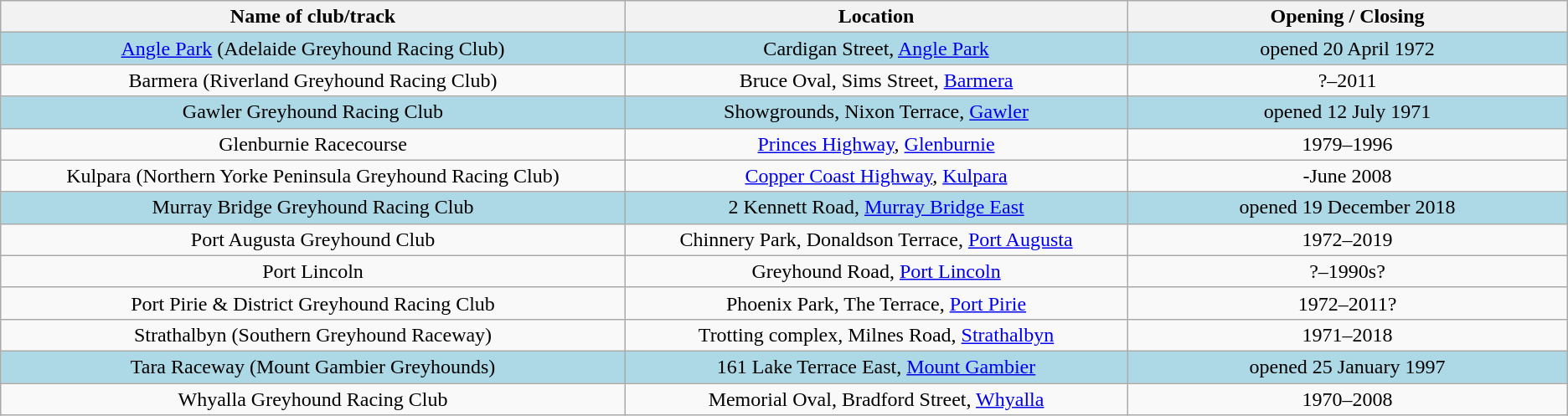<table class="wikitable" style="text-align:center">
<tr>
<th width=500>Name of club/track</th>
<th width=400>Location</th>
<th width=350>Opening / Closing</th>
</tr>
<tr style="background: lightblue;">
<td><a href='#'>Angle Park</a> (Adelaide Greyhound Racing Club)</td>
<td>Cardigan Street, <a href='#'>Angle Park</a></td>
<td>opened 20 April 1972</td>
</tr>
<tr>
<td>Barmera (Riverland Greyhound Racing Club)</td>
<td>Bruce Oval, Sims Street, <a href='#'>Barmera</a></td>
<td>?–2011</td>
</tr>
<tr style="background: lightblue;">
<td>Gawler Greyhound Racing Club</td>
<td>Showgrounds, Nixon Terrace, <a href='#'>Gawler</a></td>
<td>opened 12 July 1971</td>
</tr>
<tr>
<td>Glenburnie Racecourse</td>
<td><a href='#'>Princes Highway</a>, <a href='#'>Glenburnie</a></td>
<td>1979–1996</td>
</tr>
<tr>
<td>Kulpara (Northern Yorke Peninsula Greyhound Racing Club)</td>
<td><a href='#'>Copper Coast Highway</a>, <a href='#'>Kulpara</a></td>
<td>-June 2008</td>
</tr>
<tr style="background: lightblue;">
<td>Murray Bridge Greyhound Racing Club</td>
<td>2 Kennett Road, <a href='#'>Murray Bridge East</a></td>
<td>opened 19 December 2018</td>
</tr>
<tr>
<td>Port Augusta Greyhound Club</td>
<td>Chinnery Park, Donaldson Terrace, <a href='#'>Port Augusta</a></td>
<td>1972–2019</td>
</tr>
<tr>
<td>Port Lincoln</td>
<td>Greyhound Road, <a href='#'>Port Lincoln</a></td>
<td>?–1990s?</td>
</tr>
<tr>
<td>Port Pirie & District Greyhound Racing Club</td>
<td>Phoenix Park, The Terrace, <a href='#'>Port Pirie</a></td>
<td>1972–2011?</td>
</tr>
<tr>
<td>Strathalbyn (Southern Greyhound Raceway)</td>
<td>Trotting complex, Milnes Road, <a href='#'>Strathalbyn</a></td>
<td>1971–2018</td>
</tr>
<tr style="background: lightblue;">
<td>Tara Raceway (Mount Gambier Greyhounds)</td>
<td>161 Lake Terrace East, <a href='#'>Mount Gambier</a></td>
<td>opened 25 January 1997</td>
</tr>
<tr>
<td>Whyalla Greyhound Racing Club</td>
<td>Memorial Oval, Bradford Street, <a href='#'>Whyalla</a></td>
<td>1970–2008</td>
</tr>
</table>
